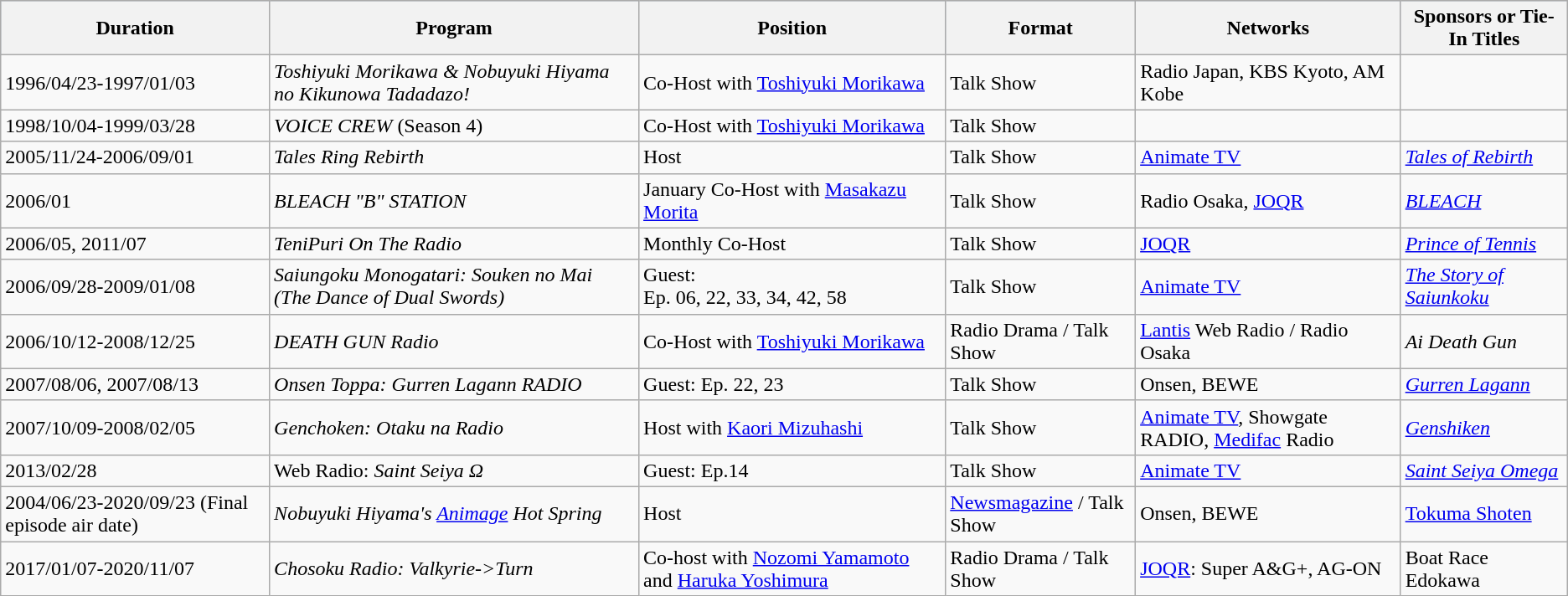<table class="wikitable">
<tr style="background:#b0c4de; text-align:center;">
<th>Duration</th>
<th>Program</th>
<th>Position</th>
<th>Format</th>
<th>Networks</th>
<th>Sponsors or Tie-In Titles</th>
</tr>
<tr>
<td>1996/04/23-1997/01/03</td>
<td><em>Toshiyuki Morikawa & Nobuyuki Hiyama no Kikunowa Tadadazo!</em></td>
<td>Co-Host with <a href='#'>Toshiyuki Morikawa</a></td>
<td>Talk Show</td>
<td>Radio Japan, KBS Kyoto, AM Kobe</td>
<td></td>
</tr>
<tr>
<td>1998/10/04-1999/03/28</td>
<td><em>VOICE CREW</em> (Season 4)</td>
<td>Co-Host with <a href='#'>Toshiyuki Morikawa</a></td>
<td>Talk Show</td>
<td></td>
</tr>
<tr>
<td>2005/11/24-2006/09/01</td>
<td><em>Tales Ring Rebirth</em></td>
<td>Host</td>
<td>Talk Show</td>
<td><a href='#'>Animate TV</a></td>
<td><em><a href='#'>Tales of Rebirth</a></em></td>
</tr>
<tr>
<td>2006/01</td>
<td><em>BLEACH "B" STATION</em></td>
<td>January Co-Host with <a href='#'>Masakazu Morita</a></td>
<td>Talk Show</td>
<td>Radio Osaka, <a href='#'>JOQR</a></td>
<td><em><a href='#'>BLEACH</a></em></td>
</tr>
<tr>
<td>2006/05, 2011/07</td>
<td><em>TeniPuri On The Radio</em></td>
<td>Monthly Co-Host</td>
<td>Talk Show</td>
<td><a href='#'>JOQR</a></td>
<td><em><a href='#'>Prince of Tennis</a></em></td>
</tr>
<tr>
<td>2006/09/28-2009/01/08</td>
<td><em>Saiungoku Monogatari: Souken no Mai (The Dance of Dual Swords)</em></td>
<td>Guest:<br>Ep. 06, 22, 33, 34, 42, 58</td>
<td>Talk Show</td>
<td><a href='#'>Animate TV</a></td>
<td><em><a href='#'>The Story of Saiunkoku</a></em></td>
</tr>
<tr>
<td>2006/10/12-2008/12/25</td>
<td><em>DEATH GUN Radio</em></td>
<td>Co-Host with <a href='#'>Toshiyuki Morikawa</a></td>
<td>Radio Drama / Talk Show</td>
<td><a href='#'>Lantis</a> Web Radio / Radio Osaka</td>
<td><em>Ai Death Gun</em></td>
</tr>
<tr>
<td>2007/08/06, 2007/08/13</td>
<td><em>Onsen Toppa: Gurren Lagann RADIO</em></td>
<td>Guest: Ep. 22, 23</td>
<td>Talk Show</td>
<td>Onsen, BEWE</td>
<td><em><a href='#'>Gurren Lagann</a></em></td>
</tr>
<tr>
<td>2007/10/09-2008/02/05</td>
<td><em>Genchoken: Otaku na Radio</em></td>
<td>Host with <a href='#'>Kaori Mizuhashi</a></td>
<td>Talk Show</td>
<td><a href='#'>Animate TV</a>, Showgate RADIO, <a href='#'>Medifac</a> Radio</td>
<td><em><a href='#'>Genshiken</a></em></td>
</tr>
<tr>
<td>2013/02/28</td>
<td>Web Radio: <em>Saint Seiya Ω</em></td>
<td>Guest: Ep.14</td>
<td>Talk Show</td>
<td><a href='#'>Animate TV</a></td>
<td><em><a href='#'>Saint Seiya Omega</a></em></td>
</tr>
<tr>
<td>2004/06/23-2020/09/23 (Final episode air date)</td>
<td><em>Nobuyuki Hiyama's <a href='#'>Animage</a> Hot Spring</em></td>
<td>Host</td>
<td><a href='#'>Newsmagazine</a> / Talk Show</td>
<td>Onsen, BEWE</td>
<td><a href='#'>Tokuma Shoten</a></td>
</tr>
<tr>
<td>2017/01/07-2020/11/07</td>
<td><em>Chosoku Radio: Valkyrie->Turn</em></td>
<td>Co-host with <a href='#'>Nozomi Yamamoto</a> and <a href='#'>Haruka Yoshimura</a></td>
<td>Radio Drama / Talk Show</td>
<td><a href='#'>JOQR</a>: Super A&G+, AG-ON</td>
<td>Boat Race Edokawa</td>
</tr>
</table>
